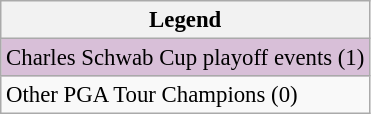<table class="wikitable" style="font-size:95%;">
<tr>
<th>Legend</th>
</tr>
<tr style="background:thistle">
<td>Charles Schwab Cup playoff events (1)</td>
</tr>
<tr>
<td>Other PGA Tour Champions (0)</td>
</tr>
</table>
